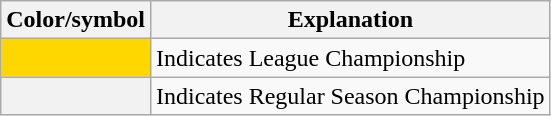<table class="wikitable">
<tr>
<th scope="col">Color/symbol</th>
<th scope="col">Explanation</th>
</tr>
<tr>
<th scope="row" style="background-color:gold; border:1px solid #aaaaaa; width:2em;"></th>
<td>Indicates League Championship</td>
</tr>
<tr>
<th scope="row" style =border:1px solid #aaaaaa; width:2em;"></th>
<td>Indicates Regular Season Championship</td>
</tr>
</table>
